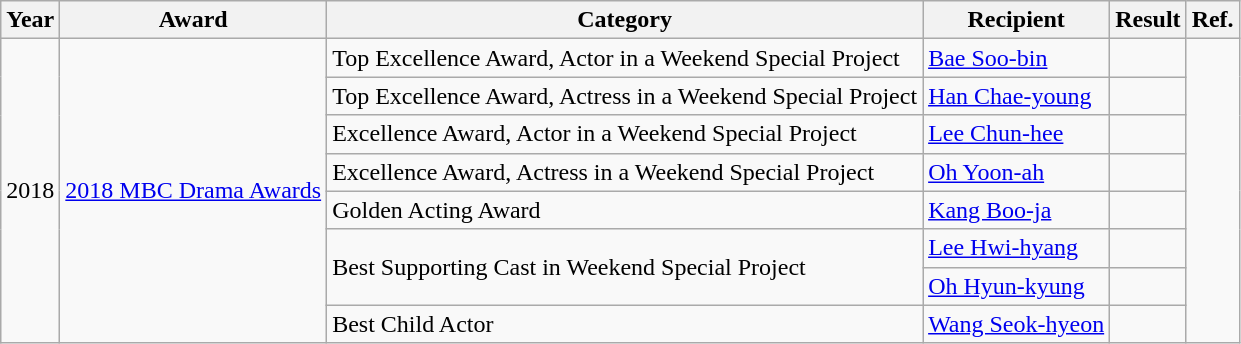<table class="wikitable">
<tr>
<th>Year</th>
<th>Award</th>
<th>Category</th>
<th>Recipient</th>
<th>Result</th>
<th>Ref.</th>
</tr>
<tr>
<td rowspan=8>2018</td>
<td rowspan=8><a href='#'>2018 MBC Drama Awards</a></td>
<td>Top Excellence Award, Actor in a Weekend Special Project</td>
<td><a href='#'>Bae Soo-bin</a></td>
<td></td>
<td rowspan=8></td>
</tr>
<tr>
<td>Top Excellence Award, Actress in a Weekend Special Project</td>
<td><a href='#'>Han Chae-young</a></td>
<td></td>
</tr>
<tr>
<td>Excellence Award, Actor in a Weekend Special Project</td>
<td><a href='#'>Lee Chun-hee</a></td>
<td></td>
</tr>
<tr>
<td>Excellence Award, Actress in a Weekend Special Project</td>
<td><a href='#'>Oh Yoon-ah</a></td>
<td></td>
</tr>
<tr>
<td>Golden Acting Award</td>
<td><a href='#'>Kang Boo-ja</a></td>
<td></td>
</tr>
<tr>
<td rowspan=2>Best Supporting Cast in Weekend Special Project</td>
<td><a href='#'>Lee Hwi-hyang</a></td>
<td></td>
</tr>
<tr>
<td><a href='#'>Oh Hyun-kyung</a></td>
<td></td>
</tr>
<tr>
<td>Best Child Actor</td>
<td><a href='#'>Wang Seok-hyeon</a></td>
<td></td>
</tr>
</table>
